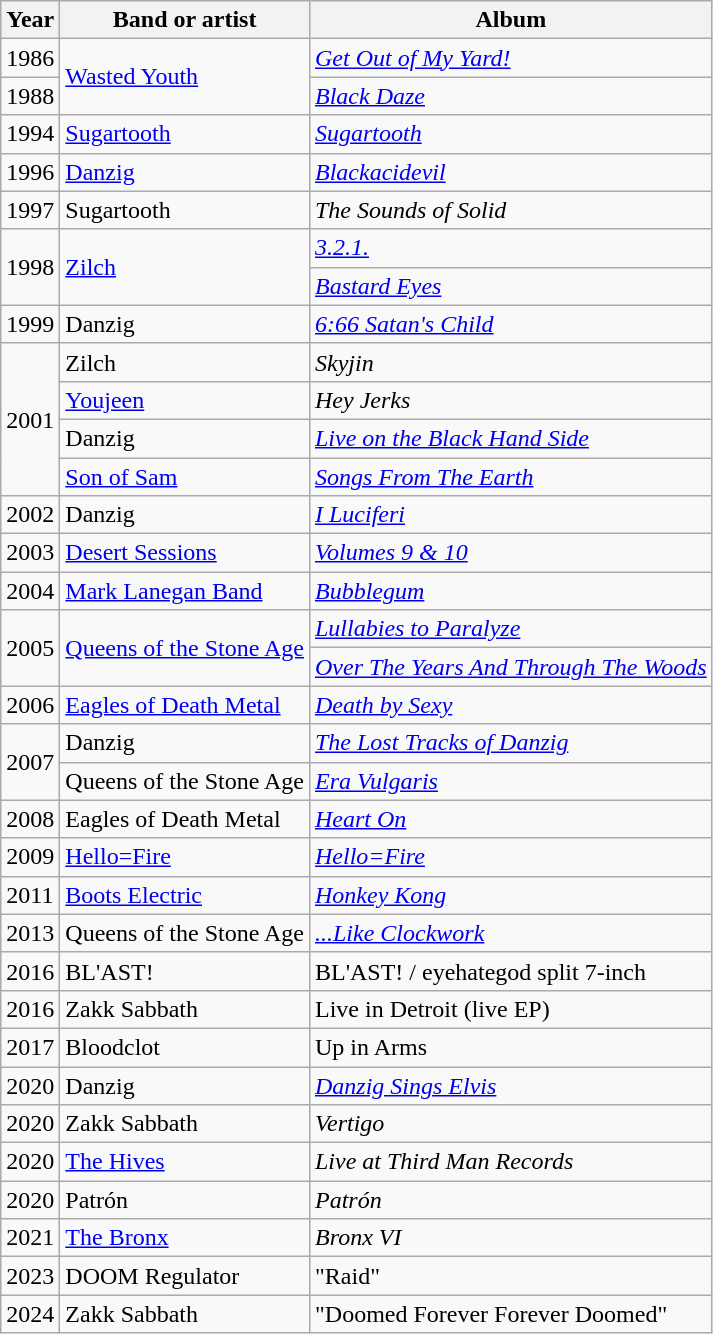<table class="wikitable" border="1">
<tr>
<th>Year</th>
<th>Band or artist</th>
<th>Album</th>
</tr>
<tr>
<td rowspan="1">1986</td>
<td rowspan="2"><a href='#'>Wasted Youth</a></td>
<td><em><a href='#'>Get Out of My Yard!</a></em></td>
</tr>
<tr>
<td rowspan="1">1988</td>
<td><em><a href='#'>Black Daze</a></em></td>
</tr>
<tr>
<td rowspan="1">1994</td>
<td rowspan="1"><a href='#'>Sugartooth</a></td>
<td><em><a href='#'>Sugartooth</a></em></td>
</tr>
<tr>
<td rowspan="1">1996</td>
<td rowspan="1"><a href='#'>Danzig</a></td>
<td><em><a href='#'>Blackacidevil</a></em></td>
</tr>
<tr>
<td rowspan="1">1997</td>
<td rowspan="1">Sugartooth</td>
<td><em>The Sounds of Solid</em></td>
</tr>
<tr>
<td rowspan="2">1998</td>
<td rowspan="2"><a href='#'>Zilch</a></td>
<td><em><a href='#'>3.2.1.</a></em></td>
</tr>
<tr>
<td><em><a href='#'>Bastard Eyes</a></em></td>
</tr>
<tr>
<td rowspan="1">1999</td>
<td rowspan="1">Danzig</td>
<td><em><a href='#'>6:66 Satan's Child</a></em></td>
</tr>
<tr>
<td rowspan="4">2001</td>
<td rowspan="1">Zilch</td>
<td><em>Skyjin</em></td>
</tr>
<tr>
<td rowspan="1"><a href='#'>Youjeen</a></td>
<td><em>Hey Jerks</em></td>
</tr>
<tr>
<td rowspan="1">Danzig</td>
<td><em><a href='#'>Live on the Black Hand Side</a></em></td>
</tr>
<tr>
<td rowspan="1"><a href='#'>Son of Sam</a></td>
<td><em><a href='#'>Songs From The Earth</a></em></td>
</tr>
<tr>
<td rowspan="1">2002</td>
<td rowspan="1">Danzig</td>
<td><em><a href='#'>I Luciferi</a></em></td>
</tr>
<tr>
<td rowspan="1">2003</td>
<td rowspan="1"><a href='#'>Desert Sessions</a></td>
<td><em><a href='#'>Volumes 9 & 10</a></em></td>
</tr>
<tr>
<td rowspan="1">2004</td>
<td rowspan="1"><a href='#'>Mark Lanegan Band</a></td>
<td><em><a href='#'>Bubblegum</a></em></td>
</tr>
<tr>
<td rowspan="2">2005</td>
<td rowspan="2"><a href='#'>Queens of the Stone Age</a></td>
<td><em><a href='#'>Lullabies to Paralyze</a></em></td>
</tr>
<tr>
<td><em><a href='#'>Over The Years And Through The Woods</a></em></td>
</tr>
<tr>
<td rowspan="1">2006</td>
<td rowspan="1"><a href='#'>Eagles of Death Metal</a></td>
<td><em><a href='#'>Death by Sexy</a></em></td>
</tr>
<tr>
<td rowspan="2">2007</td>
<td rowspan="1">Danzig</td>
<td><em><a href='#'>The Lost Tracks of Danzig</a></em></td>
</tr>
<tr>
<td rowspan="1">Queens of the Stone Age</td>
<td><em><a href='#'>Era Vulgaris</a></em></td>
</tr>
<tr>
<td rowspan="1">2008</td>
<td rowspan="1">Eagles of Death Metal</td>
<td><em><a href='#'>Heart On</a></em></td>
</tr>
<tr>
<td rowspan="1">2009</td>
<td rowspan="1"><a href='#'>Hello=Fire</a></td>
<td><em><a href='#'>Hello=Fire</a></em></td>
</tr>
<tr>
<td>2011</td>
<td><a href='#'>Boots Electric</a></td>
<td><em><a href='#'>Honkey Kong</a></em></td>
</tr>
<tr>
<td rowspan="1">2013</td>
<td rowspan="1">Queens of the Stone Age</td>
<td><em><a href='#'>...Like Clockwork</a></em></td>
</tr>
<tr>
<td rowspan="1">2016</td>
<td rowspan="1">BL'AST!</td>
<td>BL'AST! / eyehategod split 7-inch</td>
</tr>
<tr>
<td rowspan="1">2016</td>
<td rowspan="1">Zakk Sabbath</td>
<td>Live in Detroit (live EP)</td>
</tr>
<tr>
<td rowspan="1">2017</td>
<td rowspan="1">Bloodclot</td>
<td>Up in Arms</td>
</tr>
<tr>
<td rowspan="1">2020</td>
<td rowspan="1">Danzig</td>
<td><em><a href='#'>Danzig Sings Elvis</a></em></td>
</tr>
<tr>
<td rowspan="1">2020</td>
<td rowspan="1">Zakk Sabbath</td>
<td><em>Vertigo</em></td>
</tr>
<tr>
<td rowspan="1">2020</td>
<td rowspan="1"><a href='#'>The Hives</a></td>
<td><em>Live at Third Man Records</em></td>
</tr>
<tr>
<td rowspan="1">2020</td>
<td rowspan="1">Patrón</td>
<td><em>Patrón</em></td>
</tr>
<tr>
<td rowspan="1">2021</td>
<td rowspan="1"><a href='#'>The Bronx</a></td>
<td><em>Bronx VI</em></td>
</tr>
<tr>
<td rowspan="1">2023</td>
<td rowspan="1">DOOM Regulator</td>
<td>"Raid"</td>
</tr>
<tr>
<td rowspan="1">2024</td>
<td rowspan="1">Zakk Sabbath</td>
<td>"Doomed Forever Forever Doomed"</td>
</tr>
</table>
